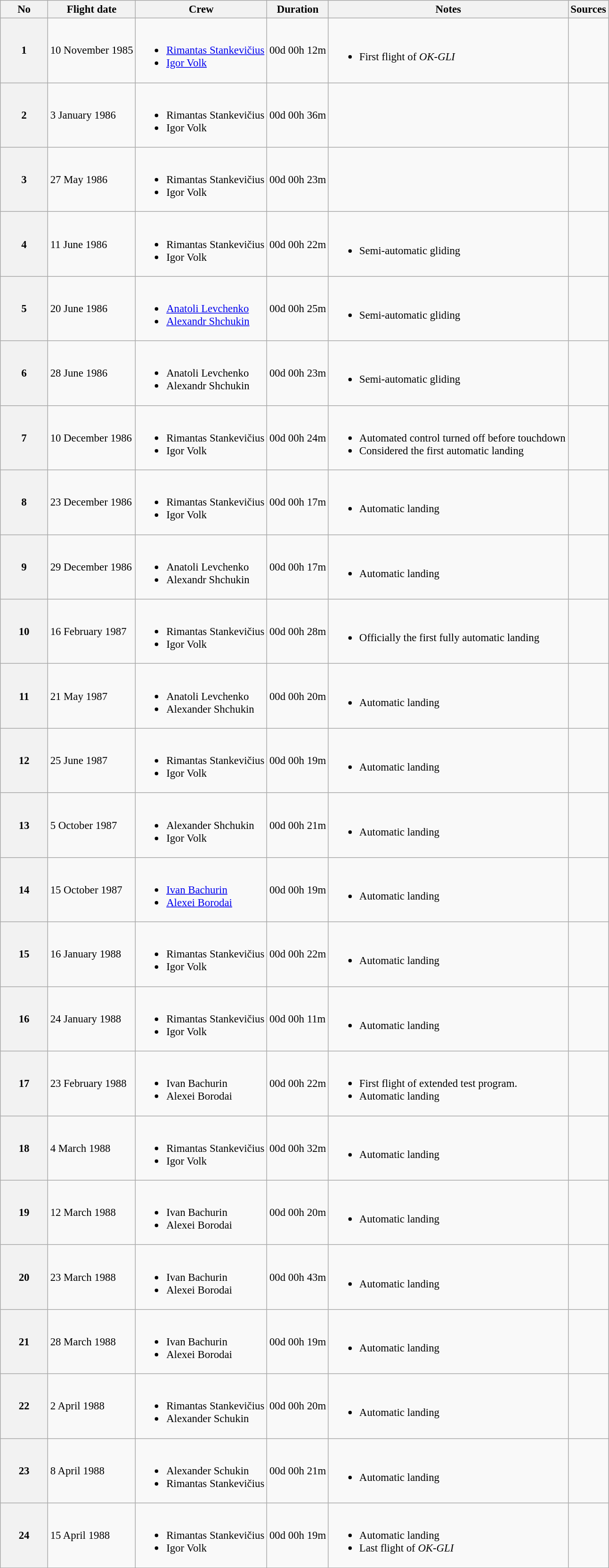<table class="sortable wikitable sticky-header" style="font-size:95%;">
<tr>
<th scope="col" width="60">No</th>
<th>Flight date</th>
<th>Crew</th>
<th>Duration</th>
<th class="unsortable">Notes</th>
<th class="unsortable">Sources</th>
</tr>
<tr>
<th scope="row">1</th>
<td>10 November 1985</td>
<td><br><ul><li><a href='#'>Rimantas Stankevičius</a></li><li><a href='#'>Igor Volk</a></li></ul></td>
<td>00d 00h 12m</td>
<td><br><ul><li>First flight of <em>OK-GLI</em></li></ul></td>
<td></td>
</tr>
<tr>
<th scope="row">2</th>
<td>3 January 1986</td>
<td><br><ul><li>Rimantas Stankevičius</li><li>Igor Volk</li></ul></td>
<td>00d 00h 36m</td>
<td></td>
<td></td>
</tr>
<tr>
<th scope="row">3</th>
<td>27 May 1986</td>
<td><br><ul><li>Rimantas Stankevičius</li><li>Igor Volk</li></ul></td>
<td>00d 00h 23m</td>
<td></td>
<td></td>
</tr>
<tr>
<th scope="row">4</th>
<td>11 June 1986</td>
<td><br><ul><li>Rimantas Stankevičius</li><li>Igor Volk</li></ul></td>
<td>00d 00h 22m</td>
<td><br><ul><li>Semi-automatic gliding</li></ul></td>
<td></td>
</tr>
<tr>
<th scope="row">5</th>
<td>20 June 1986</td>
<td><br><ul><li><a href='#'>Anatoli Levchenko</a></li><li><a href='#'>Alexandr Shchukin</a></li></ul></td>
<td>00d 00h 25m</td>
<td><br><ul><li>Semi-automatic gliding</li></ul></td>
<td></td>
</tr>
<tr>
<th scope="row">6</th>
<td>28 June 1986</td>
<td><br><ul><li>Anatoli Levchenko</li><li>Alexandr Shchukin</li></ul></td>
<td>00d 00h 23m</td>
<td><br><ul><li>Semi-automatic gliding</li></ul></td>
<td></td>
</tr>
<tr>
<th scope="row">7</th>
<td>10 December 1986</td>
<td><br><ul><li>Rimantas Stankevičius</li><li>Igor Volk</li></ul></td>
<td>00d 00h 24m</td>
<td><br><ul><li>Automated control turned off before touchdown</li><li>Considered the first automatic landing</li></ul></td>
<td></td>
</tr>
<tr>
<th scope="row">8</th>
<td>23 December 1986</td>
<td><br><ul><li>Rimantas Stankevičius</li><li>Igor Volk</li></ul></td>
<td>00d 00h 17m</td>
<td><br><ul><li>Automatic landing</li></ul></td>
<td></td>
</tr>
<tr>
<th scope="row">9</th>
<td>29 December 1986</td>
<td><br><ul><li>Anatoli Levchenko</li><li>Alexandr Shchukin</li></ul></td>
<td>00d 00h 17m</td>
<td><br><ul><li>Automatic landing</li></ul></td>
<td></td>
</tr>
<tr>
<th scope="row">10</th>
<td>16 February 1987</td>
<td><br><ul><li>Rimantas Stankevičius</li><li>Igor Volk</li></ul></td>
<td>00d 00h 28m</td>
<td><br><ul><li>Officially the first fully automatic landing</li></ul></td>
<td></td>
</tr>
<tr>
<th scope="row">11</th>
<td>21 May 1987</td>
<td><br><ul><li>Anatoli Levchenko</li><li>Alexander Shchukin</li></ul></td>
<td>00d 00h 20m</td>
<td><br><ul><li>Automatic landing</li></ul></td>
<td></td>
</tr>
<tr>
<th scope="row">12</th>
<td>25 June 1987</td>
<td><br><ul><li>Rimantas Stankevičius</li><li>Igor Volk</li></ul></td>
<td>00d 00h 19m</td>
<td><br><ul><li>Automatic landing</li></ul></td>
<td></td>
</tr>
<tr>
<th scope="row">13</th>
<td>5 October 1987</td>
<td><br><ul><li>Alexander Shchukin</li><li>Igor Volk</li></ul></td>
<td>00d 00h 21m</td>
<td><br><ul><li>Automatic landing</li></ul></td>
<td></td>
</tr>
<tr>
<th scope="row">14</th>
<td>15 October 1987</td>
<td><br><ul><li><a href='#'>Ivan Bachurin</a></li><li><a href='#'>Alexei Borodai</a></li></ul></td>
<td>00d 00h 19m</td>
<td><br><ul><li>Automatic landing</li></ul></td>
<td></td>
</tr>
<tr>
<th scope="row">15</th>
<td>16 January 1988</td>
<td><br><ul><li>Rimantas Stankevičius</li><li>Igor Volk</li></ul></td>
<td>00d 00h 22m</td>
<td><br><ul><li>Automatic landing</li></ul></td>
<td></td>
</tr>
<tr>
<th scope="row">16</th>
<td>24 January 1988</td>
<td><br><ul><li>Rimantas Stankevičius</li><li>Igor Volk</li></ul></td>
<td>00d 00h 11m</td>
<td><br><ul><li>Automatic landing</li></ul></td>
<td></td>
</tr>
<tr>
<th scope="row">17</th>
<td>23 February 1988</td>
<td><br><ul><li>Ivan Bachurin</li><li>Alexei Borodai</li></ul></td>
<td>00d 00h 22m</td>
<td><br><ul><li>First flight of extended test program.</li><li>Automatic landing</li></ul></td>
<td></td>
</tr>
<tr>
<th scope="row">18</th>
<td>4 March 1988</td>
<td><br><ul><li>Rimantas Stankevičius</li><li>Igor Volk</li></ul></td>
<td>00d 00h 32m</td>
<td><br><ul><li>Automatic landing</li></ul></td>
<td></td>
</tr>
<tr>
<th scope="row">19</th>
<td>12 March 1988</td>
<td><br><ul><li>Ivan Bachurin</li><li>Alexei Borodai</li></ul></td>
<td>00d 00h 20m</td>
<td><br><ul><li>Automatic landing</li></ul></td>
<td></td>
</tr>
<tr>
<th scope="row">20</th>
<td>23 March 1988</td>
<td><br><ul><li>Ivan Bachurin</li><li>Alexei Borodai</li></ul></td>
<td>00d 00h 43m</td>
<td><br><ul><li>Automatic landing</li></ul></td>
<td></td>
</tr>
<tr>
<th scope="row">21</th>
<td>28 March 1988</td>
<td><br><ul><li>Ivan Bachurin</li><li>Alexei Borodai</li></ul></td>
<td>00d 00h 19m</td>
<td><br><ul><li>Automatic landing</li></ul></td>
<td></td>
</tr>
<tr>
<th scope="row">22</th>
<td>2 April 1988</td>
<td><br><ul><li>Rimantas Stankevičius</li><li>Alexander Schukin</li></ul></td>
<td>00d 00h 20m</td>
<td><br><ul><li>Automatic landing</li></ul></td>
<td></td>
</tr>
<tr>
<th scope="row">23</th>
<td>8 April 1988</td>
<td><br><ul><li>Alexander Schukin</li><li>Rimantas Stankevičius</li></ul></td>
<td>00d 00h 21m</td>
<td><br><ul><li>Automatic landing</li></ul></td>
<td></td>
</tr>
<tr>
<th scope="row">24</th>
<td>15 April 1988</td>
<td><br><ul><li>Rimantas Stankevičius</li><li>Igor Volk</li></ul></td>
<td>00d 00h 19m</td>
<td><br><ul><li>Automatic landing</li><li>Last flight of <em>OK-GLI</em></li></ul></td>
<td></td>
</tr>
</table>
